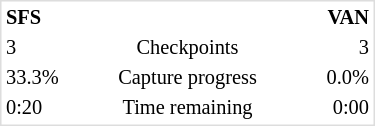<table class="floatright" style="text-align:center; font-size:85%; border:1px solid #ddd; width:250px">
<tr>
<th style="text-align:left; width:25%;">SFS</th>
<th style="width:50%;"></th>
<th style="text-align:right; width:25%;">VAN</th>
</tr>
<tr>
<td style="text-align:left;">3</td>
<td>Checkpoints</td>
<td style="text-align:right;">3</td>
</tr>
<tr>
<td style="text-align:left;">33.3%</td>
<td>Capture progress</td>
<td style="text-align:right;">0.0%</td>
</tr>
<tr>
<td style="text-align:left;">0:20</td>
<td>Time remaining</td>
<td style="text-align:right;">0:00</td>
</tr>
</table>
